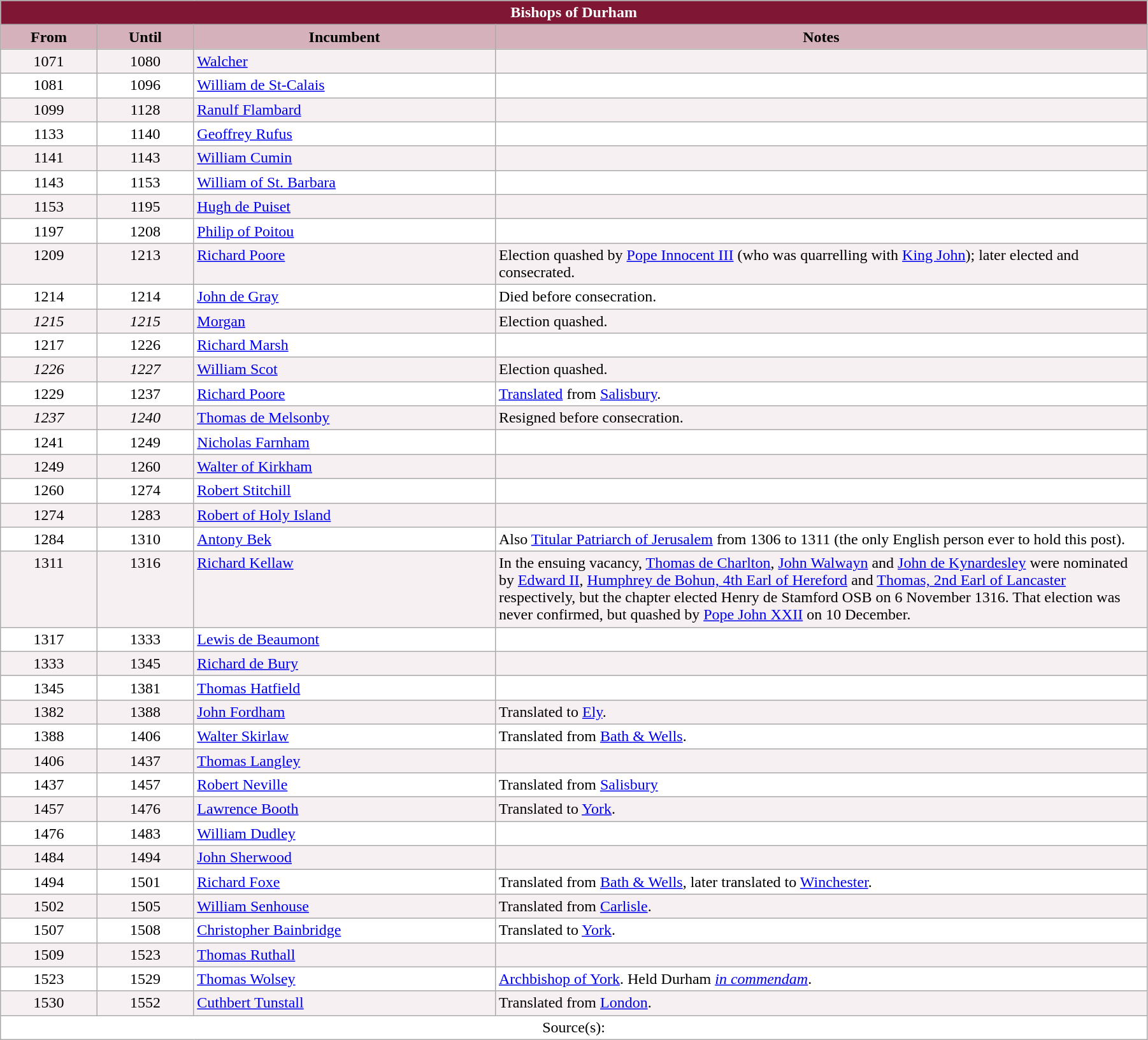<table class="wikitable" style="width:95%;" border="1" cellpadding="2">
<tr>
<th colspan="4" style="background-color: #7F1734; color: white;">Bishops of Durham</th>
</tr>
<tr>
<th style="background-color: #D4B1BB; width: 8%;">From</th>
<th style="background-color: #D4B1BB; width: 8%;">Until</th>
<th style="background-color: #D4B1BB; width: 25%;">Incumbent</th>
<th style="background-color: #D4B1BB; width: 54%;">Notes</th>
</tr>
<tr valign="top" style="background-color: #F7F0F2;">
<td style="text-align: center;">1071</td>
<td style="text-align: center;">1080</td>
<td><a href='#'>Walcher</a></td>
<td></td>
</tr>
<tr valign="top" style="background-color: white;">
<td style="text-align: center;">1081</td>
<td style="text-align: center;">1096</td>
<td><a href='#'>William de St-Calais</a></td>
<td></td>
</tr>
<tr valign="top" style="background-color: #F7F0F2;">
<td style="text-align: center;">1099</td>
<td style="text-align: center;">1128</td>
<td><a href='#'>Ranulf Flambard</a></td>
<td></td>
</tr>
<tr valign="top" style="background-color: white;">
<td style="text-align: center;">1133</td>
<td style="text-align: center;">1140</td>
<td><a href='#'>Geoffrey Rufus</a></td>
<td></td>
</tr>
<tr valign="top" style="background-color: #F7F0F2;">
<td style="text-align: center;">1141</td>
<td style="text-align: center;">1143</td>
<td><a href='#'>William Cumin</a></td>
<td></td>
</tr>
<tr valign="top" style="background-color: white;">
<td style="text-align: center;">1143</td>
<td style="text-align: center;">1153</td>
<td><a href='#'>William of St. Barbara</a></td>
<td></td>
</tr>
<tr valign="top" style="background-color: #F7F0F2;">
<td style="text-align: center;">1153</td>
<td style="text-align: center;">1195</td>
<td><a href='#'>Hugh de Puiset</a></td>
<td></td>
</tr>
<tr valign="top" style="background-color: white;">
<td style="text-align: center;">1197</td>
<td style="text-align: center;">1208</td>
<td><a href='#'>Philip of Poitou</a></td>
<td></td>
</tr>
<tr valign="top" style="background-color: #F7F0F2;">
<td style="text-align: center;">1209</td>
<td style="text-align: center;">1213</td>
<td><a href='#'>Richard Poore</a></td>
<td>Election quashed by <a href='#'>Pope Innocent III</a> (who was quarrelling with <a href='#'>King John</a>); later elected and consecrated.</td>
</tr>
<tr valign="top" style="background-color: white;">
<td style="text-align: center;">1214</td>
<td style="text-align: center;">1214</td>
<td><a href='#'>John de Gray</a></td>
<td>Died before consecration.</td>
</tr>
<tr valign="top" style="background-color: #F7F0F2;">
<td style="text-align: center;"><em>1215</em></td>
<td style="text-align: center;"><em>1215</em></td>
<td><a href='#'>Morgan</a></td>
<td>Election quashed.</td>
</tr>
<tr valign="top" style="background-color: white;">
<td style="text-align: center;">1217</td>
<td style="text-align: center;">1226</td>
<td><a href='#'>Richard Marsh</a></td>
<td></td>
</tr>
<tr valign="top" style="background-color: #F7F0F2;">
<td style="text-align: center;"><em>1226</em></td>
<td style="text-align: center;"><em>1227</em></td>
<td><a href='#'>William Scot</a></td>
<td>Election quashed.</td>
</tr>
<tr valign="top" style="background-color: white;">
<td style="text-align: center;">1229</td>
<td style="text-align: center;">1237</td>
<td><a href='#'>Richard Poore</a></td>
<td><a href='#'>Translated</a> from <a href='#'>Salisbury</a>.</td>
</tr>
<tr valign="top" style="background-color: #F7F0F2;">
<td style="text-align: center;"><em>1237</em></td>
<td style="text-align: center;"><em>1240</em></td>
<td><a href='#'>Thomas de Melsonby</a></td>
<td>Resigned before consecration.</td>
</tr>
<tr valign="top" style="background-color: white;">
<td style="text-align: center;">1241</td>
<td style="text-align: center;">1249</td>
<td><a href='#'>Nicholas Farnham</a></td>
<td></td>
</tr>
<tr valign="top" style="background-color: #F7F0F2;">
<td style="text-align: center;">1249</td>
<td style="text-align: center;">1260</td>
<td><a href='#'>Walter of Kirkham</a></td>
<td></td>
</tr>
<tr valign="top" style="background-color: white;">
<td style="text-align: center;">1260</td>
<td style="text-align: center;">1274</td>
<td><a href='#'>Robert Stitchill</a></td>
<td></td>
</tr>
<tr valign="top" style="background-color: #F7F0F2;">
<td style="text-align: center;">1274</td>
<td style="text-align: center;">1283</td>
<td><a href='#'>Robert of Holy Island</a></td>
<td></td>
</tr>
<tr valign="top" style="background-color: white;">
<td style="text-align: center;">1284</td>
<td style="text-align: center;">1310</td>
<td><a href='#'>Antony Bek</a></td>
<td>Also <a href='#'>Titular Patriarch of Jerusalem</a> from 1306 to 1311 (the only English person ever to hold this post).</td>
</tr>
<tr valign="top" style="background-color: #F7F0F2;">
<td style="text-align: center;">1311</td>
<td style="text-align: center;">1316</td>
<td><a href='#'>Richard Kellaw</a></td>
<td>In the ensuing vacancy, <a href='#'>Thomas de Charlton</a>, <a href='#'>John Walwayn</a> and <a href='#'>John de Kynardesley</a> were nominated by <a href='#'>Edward II</a>, <a href='#'>Humphrey de Bohun, 4th Earl of Hereford</a> and <a href='#'>Thomas, 2nd Earl of Lancaster</a> respectively, but the chapter elected Henry de Stamford OSB on 6 November 1316. That election was never confirmed, but quashed by <a href='#'>Pope John XXII</a> on 10 December.</td>
</tr>
<tr valign="top" style="background-color: white;">
<td style="text-align: center;">1317</td>
<td style="text-align: center;">1333</td>
<td><a href='#'>Lewis de Beaumont</a></td>
<td></td>
</tr>
<tr valign="top" style="background-color: #F7F0F2;">
<td style="text-align: center;">1333</td>
<td style="text-align: center;">1345</td>
<td><a href='#'>Richard de Bury</a></td>
<td></td>
</tr>
<tr valign="top" style="background-color: white;">
<td style="text-align: center;">1345</td>
<td style="text-align: center;">1381</td>
<td><a href='#'>Thomas Hatfield</a></td>
<td></td>
</tr>
<tr valign="top" style="background-color: #F7F0F2;">
<td style="text-align: center;">1382</td>
<td style="text-align: center;">1388</td>
<td><a href='#'>John Fordham</a></td>
<td>Translated to <a href='#'>Ely</a>.</td>
</tr>
<tr valign="top" style="background-color: white;">
<td style="text-align: center;">1388</td>
<td style="text-align: center;">1406</td>
<td><a href='#'>Walter Skirlaw</a></td>
<td>Translated from <a href='#'>Bath & Wells</a>.</td>
</tr>
<tr valign="top" style="background-color: #F7F0F2;">
<td style="text-align: center;">1406</td>
<td style="text-align: center;">1437</td>
<td><a href='#'>Thomas Langley</a></td>
<td></td>
</tr>
<tr valign="top" style="background-color: white;">
<td style="text-align: center;">1437</td>
<td style="text-align: center;">1457</td>
<td><a href='#'>Robert Neville</a></td>
<td>Translated from <a href='#'>Salisbury</a></td>
</tr>
<tr valign="top" style="background-color: #F7F0F2;">
<td style="text-align: center;">1457</td>
<td style="text-align: center;">1476</td>
<td><a href='#'>Lawrence Booth</a></td>
<td>Translated to <a href='#'>York</a>.</td>
</tr>
<tr valign="top" style="background-color: white;">
<td style="text-align: center;">1476</td>
<td style="text-align: center;">1483</td>
<td><a href='#'>William Dudley</a></td>
<td></td>
</tr>
<tr valign="top" style="background-color: #F7F0F2;">
<td style="text-align: center;">1484</td>
<td style="text-align: center;">1494</td>
<td><a href='#'>John Sherwood</a></td>
<td></td>
</tr>
<tr valign="top" style="background-color: white;">
<td style="text-align: center;">1494</td>
<td style="text-align: center;">1501</td>
<td> <a href='#'>Richard Foxe</a></td>
<td>Translated from <a href='#'>Bath & Wells</a>, later translated to <a href='#'>Winchester</a>.</td>
</tr>
<tr valign="top" style="background-color: #F7F0F2;">
<td style="text-align: center;">1502</td>
<td style="text-align: center;">1505</td>
<td><a href='#'>William Senhouse</a></td>
<td>Translated from <a href='#'>Carlisle</a>.</td>
</tr>
<tr valign="top" style="background-color: white;">
<td style="text-align: center;">1507</td>
<td style="text-align: center;">1508</td>
<td> <a href='#'>Christopher Bainbridge</a></td>
<td>Translated to <a href='#'>York</a>.</td>
</tr>
<tr valign="top" style="background-color: #F7F0F2;">
<td style="text-align: center;">1509</td>
<td style="text-align: center;">1523</td>
<td><a href='#'>Thomas Ruthall</a></td>
<td></td>
</tr>
<tr valign="top" style="background-color: white;">
<td style="text-align: center;">1523</td>
<td style="text-align: center;">1529</td>
<td> <a href='#'>Thomas Wolsey</a></td>
<td><a href='#'>Archbishop of York</a>. Held Durham <em><a href='#'>in commendam</a></em>.</td>
</tr>
<tr valign="top" style="background-color: #F7F0F2;">
<td style="text-align: center;">1530</td>
<td style="text-align: center;">1552</td>
<td> <a href='#'>Cuthbert Tunstall</a></td>
<td>Translated from <a href='#'>London</a>.</td>
</tr>
<tr valign="top" style="background-color: white;">
<td align=center colspan="4">Source(s):</td>
</tr>
</table>
